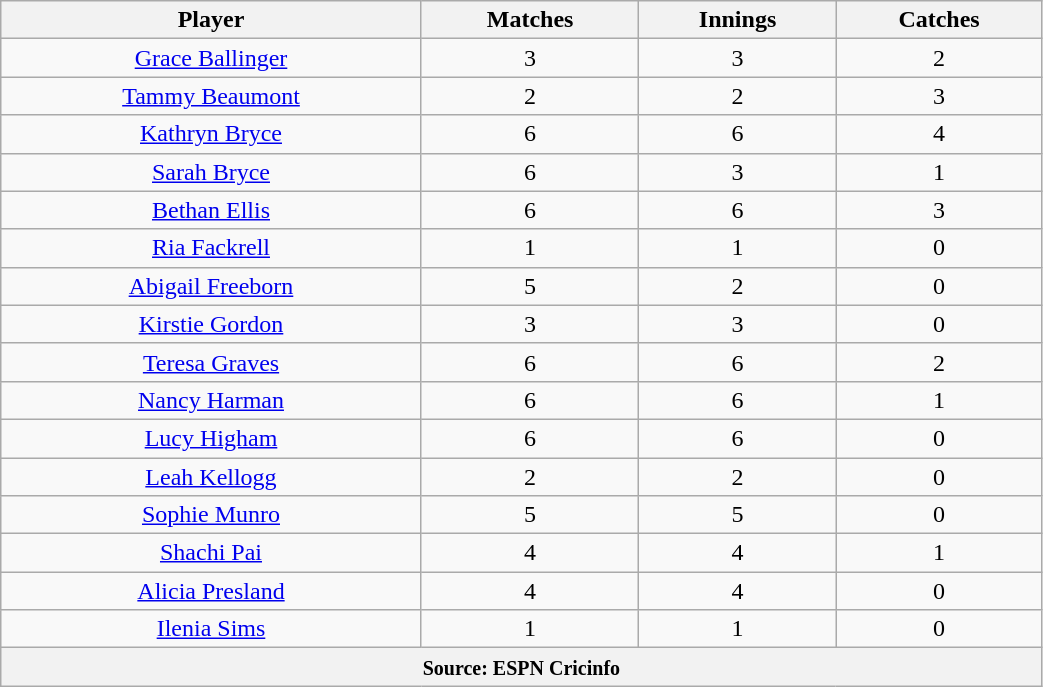<table class="wikitable" style="text-align:center; width:55%;">
<tr>
<th>Player</th>
<th>Matches</th>
<th>Innings</th>
<th>Catches</th>
</tr>
<tr>
<td><a href='#'>Grace Ballinger</a></td>
<td>3</td>
<td>3</td>
<td>2</td>
</tr>
<tr>
<td><a href='#'>Tammy Beaumont</a></td>
<td>2</td>
<td>2</td>
<td>3</td>
</tr>
<tr>
<td><a href='#'>Kathryn Bryce</a></td>
<td>6</td>
<td>6</td>
<td>4</td>
</tr>
<tr>
<td><a href='#'>Sarah Bryce</a></td>
<td>6</td>
<td>3</td>
<td>1</td>
</tr>
<tr>
<td><a href='#'>Bethan Ellis</a></td>
<td>6</td>
<td>6</td>
<td>3</td>
</tr>
<tr>
<td><a href='#'>Ria Fackrell</a></td>
<td>1</td>
<td>1</td>
<td>0</td>
</tr>
<tr>
<td><a href='#'>Abigail Freeborn</a></td>
<td>5</td>
<td>2</td>
<td>0</td>
</tr>
<tr>
<td><a href='#'>Kirstie Gordon</a></td>
<td>3</td>
<td>3</td>
<td>0</td>
</tr>
<tr>
<td><a href='#'>Teresa Graves</a></td>
<td>6</td>
<td>6</td>
<td>2</td>
</tr>
<tr>
<td><a href='#'>Nancy Harman</a></td>
<td>6</td>
<td>6</td>
<td>1</td>
</tr>
<tr>
<td><a href='#'>Lucy Higham</a></td>
<td>6</td>
<td>6</td>
<td>0</td>
</tr>
<tr>
<td><a href='#'>Leah Kellogg</a></td>
<td>2</td>
<td>2</td>
<td>0</td>
</tr>
<tr>
<td><a href='#'>Sophie Munro</a></td>
<td>5</td>
<td>5</td>
<td>0</td>
</tr>
<tr>
<td><a href='#'>Shachi Pai</a></td>
<td>4</td>
<td>4</td>
<td>1</td>
</tr>
<tr>
<td><a href='#'>Alicia Presland</a></td>
<td>4</td>
<td>4</td>
<td>0</td>
</tr>
<tr>
<td><a href='#'>Ilenia Sims</a></td>
<td>1</td>
<td>1</td>
<td>0</td>
</tr>
<tr>
<th colspan="4"><small>Source: ESPN Cricinfo </small></th>
</tr>
</table>
